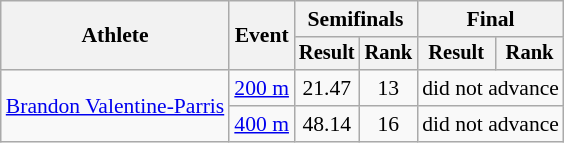<table class=wikitable style="font-size:90%">
<tr>
<th rowspan="2">Athlete</th>
<th rowspan="2">Event</th>
<th colspan="2">Semifinals</th>
<th colspan="2">Final</th>
</tr>
<tr style="font-size:95%">
<th>Result</th>
<th>Rank</th>
<th>Result</th>
<th>Rank</th>
</tr>
<tr align=center>
<td align=left rowspan="2"><a href='#'>Brandon Valentine-Parris</a></td>
<td align=left><a href='#'>200 m</a></td>
<td>21.47</td>
<td>13</td>
<td colspan=2>did not advance</td>
</tr>
<tr align=center>
<td align=left><a href='#'>400 m</a></td>
<td>48.14</td>
<td>16</td>
<td colspan=2>did not advance</td>
</tr>
</table>
